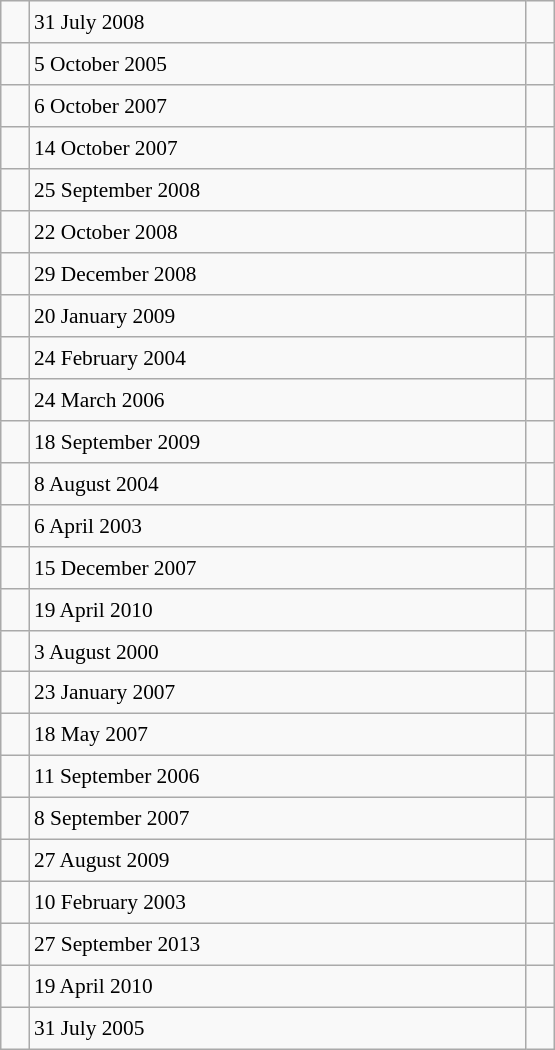<table class="wikitable" style="font-size: 89%; float: left; width: 26em; margin-right: 1em; height: 700px">
<tr>
<td></td>
<td>31 July 2008</td>
<td><small></small></td>
</tr>
<tr>
<td></td>
<td>5 October 2005</td>
<td><small></small></td>
</tr>
<tr>
<td></td>
<td>6 October 2007</td>
<td><small></small></td>
</tr>
<tr>
<td></td>
<td>14 October 2007</td>
<td><small></small></td>
</tr>
<tr>
<td></td>
<td>25 September 2008</td>
<td><small></small></td>
</tr>
<tr>
<td></td>
<td>22 October 2008</td>
<td><small></small></td>
</tr>
<tr>
<td></td>
<td>29 December 2008</td>
<td><small></small></td>
</tr>
<tr>
<td></td>
<td>20 January 2009</td>
<td><small></small></td>
</tr>
<tr>
<td></td>
<td>24 February 2004</td>
<td><small></small></td>
</tr>
<tr>
<td></td>
<td>24 March 2006</td>
<td><small></small></td>
</tr>
<tr>
<td></td>
<td>18 September 2009</td>
<td><small></small></td>
</tr>
<tr>
<td></td>
<td>8 August 2004</td>
<td><small></small></td>
</tr>
<tr>
<td></td>
<td>6 April 2003</td>
<td><small></small></td>
</tr>
<tr>
<td></td>
<td>15 December 2007</td>
<td><small></small></td>
</tr>
<tr>
<td></td>
<td>19 April 2010</td>
<td><small></small></td>
</tr>
<tr>
<td></td>
<td>3 August 2000</td>
<td><small></small></td>
</tr>
<tr>
<td></td>
<td>23 January 2007</td>
<td><small></small></td>
</tr>
<tr>
<td></td>
<td>18 May 2007</td>
<td><small></small></td>
</tr>
<tr>
<td></td>
<td>11 September 2006</td>
<td><small></small></td>
</tr>
<tr>
<td></td>
<td>8 September 2007</td>
<td><small></small></td>
</tr>
<tr>
<td></td>
<td>27 August 2009</td>
<td><small></small></td>
</tr>
<tr>
<td></td>
<td>10 February 2003</td>
<td><small></small></td>
</tr>
<tr>
<td></td>
<td>27 September 2013</td>
<td><small></small></td>
</tr>
<tr>
<td></td>
<td>19 April 2010</td>
<td><small></small></td>
</tr>
<tr>
<td></td>
<td>31 July 2005</td>
<td><small></small></td>
</tr>
</table>
